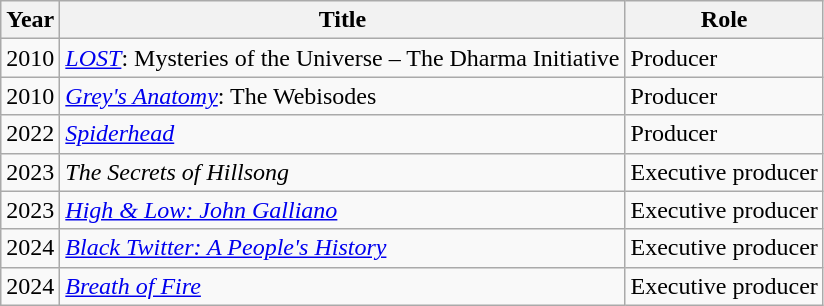<table class="wikitable">
<tr>
<th>Year</th>
<th>Title</th>
<th>Role</th>
</tr>
<tr>
<td>2010</td>
<td><em><a href='#'>LOST</a></em>: Mysteries of the Universe – The Dharma Initiative</td>
<td>Producer</td>
</tr>
<tr>
<td>2010</td>
<td><em><a href='#'>Grey's Anatomy</a></em>: The Webisodes</td>
<td>Producer</td>
</tr>
<tr>
<td>2022</td>
<td><em><a href='#'>Spiderhead</a></em></td>
<td>Producer</td>
</tr>
<tr>
<td>2023</td>
<td><em>The Secrets of Hillsong</em></td>
<td>Executive producer</td>
</tr>
<tr>
<td>2023</td>
<td><em><a href='#'>High & Low: John Galliano</a></em></td>
<td>Executive producer</td>
</tr>
<tr>
<td>2024</td>
<td><em><a href='#'>Black Twitter: A People's History</a></em></td>
<td>Executive producer</td>
</tr>
<tr>
<td>2024</td>
<td><em><a href='#'>Breath of Fire</a></em></td>
<td>Executive producer</td>
</tr>
</table>
